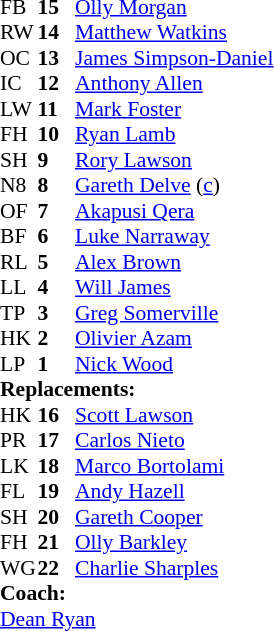<table style="font-size: 90%" cellspacing="0" cellpadding="0">
<tr>
<th width="25"></th>
<th width="25"></th>
</tr>
<tr>
<td>FB</td>
<td><strong>15</strong></td>
<td> <a href='#'>Olly Morgan</a></td>
</tr>
<tr>
<td>RW</td>
<td><strong>14</strong></td>
<td> <a href='#'>Matthew Watkins</a></td>
</tr>
<tr>
<td>OC</td>
<td><strong>13</strong></td>
<td> <a href='#'>James Simpson-Daniel</a></td>
</tr>
<tr>
<td>IC</td>
<td><strong>12</strong></td>
<td> <a href='#'>Anthony Allen</a></td>
</tr>
<tr>
<td>LW</td>
<td><strong>11</strong></td>
<td> <a href='#'>Mark Foster</a></td>
</tr>
<tr>
<td>FH</td>
<td><strong>10</strong></td>
<td> <a href='#'>Ryan Lamb</a></td>
</tr>
<tr>
<td>SH</td>
<td><strong>9</strong></td>
<td> <a href='#'>Rory Lawson</a></td>
</tr>
<tr>
<td>N8</td>
<td><strong>8</strong></td>
<td> <a href='#'>Gareth Delve</a> (<a href='#'>c</a>)</td>
</tr>
<tr>
<td>OF</td>
<td><strong>7</strong></td>
<td> <a href='#'>Akapusi Qera</a></td>
</tr>
<tr>
<td>BF</td>
<td><strong>6</strong></td>
<td> <a href='#'>Luke Narraway</a></td>
</tr>
<tr>
<td>RL</td>
<td><strong>5</strong></td>
<td> <a href='#'>Alex Brown</a></td>
</tr>
<tr>
<td>LL</td>
<td><strong>4</strong></td>
<td> <a href='#'>Will James</a></td>
</tr>
<tr>
<td>TP</td>
<td><strong>3</strong></td>
<td> <a href='#'>Greg Somerville</a></td>
</tr>
<tr>
<td>HK</td>
<td><strong>2</strong></td>
<td> <a href='#'>Olivier Azam</a></td>
</tr>
<tr>
<td>LP</td>
<td><strong>1</strong></td>
<td> <a href='#'>Nick Wood</a></td>
</tr>
<tr>
<td colspan=3><strong>Replacements:</strong></td>
</tr>
<tr>
<td>HK</td>
<td><strong>16</strong></td>
<td> <a href='#'>Scott Lawson</a></td>
</tr>
<tr>
<td>PR</td>
<td><strong>17</strong></td>
<td> <a href='#'>Carlos Nieto</a></td>
</tr>
<tr>
<td>LK</td>
<td><strong>18</strong></td>
<td> <a href='#'>Marco Bortolami</a></td>
</tr>
<tr>
<td>FL</td>
<td><strong>19</strong></td>
<td> <a href='#'>Andy Hazell</a></td>
</tr>
<tr>
<td>SH</td>
<td><strong>20</strong></td>
<td> <a href='#'>Gareth Cooper</a></td>
</tr>
<tr>
<td>FH</td>
<td><strong>21</strong></td>
<td> <a href='#'>Olly Barkley</a></td>
</tr>
<tr>
<td>WG</td>
<td><strong>22</strong></td>
<td> <a href='#'>Charlie Sharples</a></td>
</tr>
<tr>
<td colspan=3><strong>Coach:</strong></td>
</tr>
<tr>
<td colspan="4"><a href='#'>Dean Ryan</a></td>
</tr>
</table>
